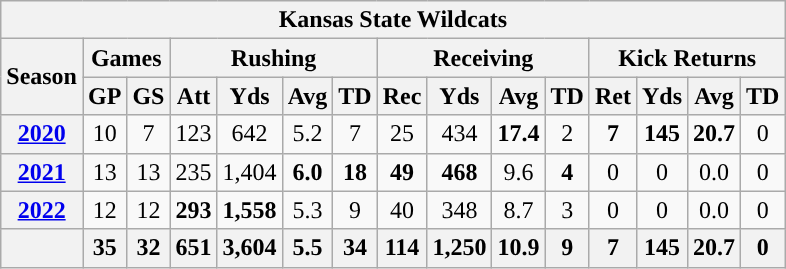<table class="wikitable" style="text-align:center;">
<tr>
<th colspan="15">Kansas State Wildcats</th>
</tr>
<tr>
<th rowspan="2">Season</th>
<th colspan="2">Games</th>
<th colspan="4">Rushing</th>
<th colspan="4">Receiving</th>
<th colspan="4">Kick Returns</th>
</tr>
<tr>
<th>GP</th>
<th>GS</th>
<th>Att</th>
<th>Yds</th>
<th>Avg</th>
<th>TD</th>
<th>Rec</th>
<th>Yds</th>
<th>Avg</th>
<th>TD</th>
<th>Ret</th>
<th>Yds</th>
<th>Avg</th>
<th>TD</th>
</tr>
<tr>
<th><a href='#'>2020</a></th>
<td>10</td>
<td>7</td>
<td>123</td>
<td>642</td>
<td>5.2</td>
<td>7</td>
<td>25</td>
<td>434</td>
<td><strong>17.4</strong></td>
<td>2</td>
<td><strong>7</strong></td>
<td><strong>145</strong></td>
<td><strong>20.7</strong></td>
<td>0</td>
</tr>
<tr>
<th><a href='#'>2021</a></th>
<td>13</td>
<td>13</td>
<td>235</td>
<td>1,404</td>
<td><strong>6.0</strong></td>
<td><strong>18</strong></td>
<td><strong>49</strong></td>
<td><strong>468</strong></td>
<td>9.6</td>
<td><strong>4</strong></td>
<td>0</td>
<td>0</td>
<td>0.0</td>
<td>0</td>
</tr>
<tr>
<th><a href='#'>2022</a></th>
<td>12</td>
<td>12</td>
<td><strong>293</strong></td>
<td><strong>1,558</strong></td>
<td>5.3</td>
<td>9</td>
<td>40</td>
<td>348</td>
<td>8.7</td>
<td>3</td>
<td>0</td>
<td>0</td>
<td>0.0</td>
<td>0</td>
</tr>
<tr>
<th></th>
<th>35</th>
<th>32</th>
<th>651</th>
<th>3,604</th>
<th>5.5</th>
<th>34</th>
<th>114</th>
<th>1,250</th>
<th>10.9</th>
<th>9</th>
<th>7</th>
<th>145</th>
<th>20.7</th>
<th>0</th>
</tr>
</table>
